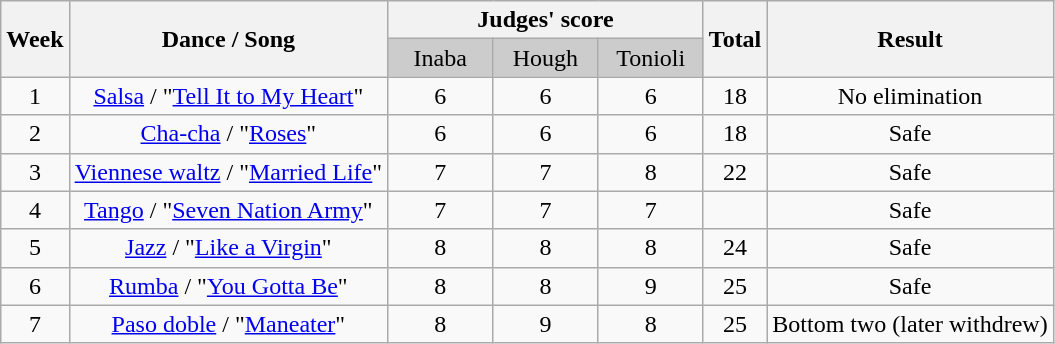<table class="wikitable" style="text-align:center;">
<tr style="text-align:center;">
<th rowspan="2" bgcolor="#CCCCCC" align="Center">Week</th>
<th rowspan="2" bgcolor="#CCCCCC" align="Center">Dance / Song</th>
<th colspan="3" bgcolor="#CCCCCC" align="Center">Judges' score</th>
<th rowspan="2">Total</th>
<th rowspan="2" bgcolor="#CCCCCC" align="Center">Result</th>
</tr>
<tr>
<td bgcolor="#CCCCCC" width="10%" align="center">Inaba</td>
<td bgcolor="#CCCCCC" width="10%" align="center">Hough</td>
<td bgcolor="#CCCCCC" width="10%" align="center">Tonioli</td>
</tr>
<tr>
<td>1</td>
<td><a href='#'>Salsa</a> / "<a href='#'>Tell It to My Heart</a>"</td>
<td>6</td>
<td>6</td>
<td>6</td>
<td>18</td>
<td>No elimination</td>
</tr>
<tr>
<td>2</td>
<td><a href='#'>Cha-cha</a> / "<a href='#'>Roses</a>"</td>
<td>6</td>
<td>6</td>
<td>6</td>
<td>18</td>
<td>Safe</td>
</tr>
<tr>
<td>3</td>
<td><a href='#'>Viennese waltz</a> / "<a href='#'>Married Life</a>"</td>
<td>7</td>
<td>7</td>
<td>8</td>
<td>22</td>
<td>Safe</td>
</tr>
<tr>
<td>4</td>
<td><a href='#'>Tango</a> / "<a href='#'>Seven Nation Army</a>"</td>
<td>7</td>
<td>7</td>
<td>7</td>
<td></td>
<td>Safe</td>
</tr>
<tr>
<td>5</td>
<td><a href='#'>Jazz</a> / "<a href='#'>Like a Virgin</a>"</td>
<td>8</td>
<td>8</td>
<td>8</td>
<td>24</td>
<td>Safe</td>
</tr>
<tr>
<td>6</td>
<td><a href='#'>Rumba</a> / "<a href='#'>You Gotta Be</a>"</td>
<td>8</td>
<td>8</td>
<td>9</td>
<td>25</td>
<td>Safe</td>
</tr>
<tr>
<td>7</td>
<td><a href='#'>Paso doble</a> / "<a href='#'>Maneater</a>"</td>
<td>8</td>
<td>9</td>
<td>8</td>
<td>25</td>
<td>Bottom two (later withdrew)</td>
</tr>
</table>
